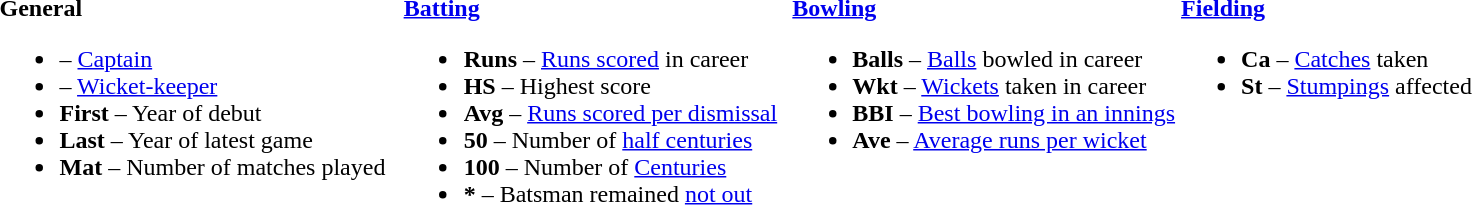<table>
<tr>
<td valign="top" style="width:26%"><br><strong>General</strong><ul><li> – <a href='#'>Captain</a></li><li> – <a href='#'>Wicket-keeper</a></li><li><strong>First</strong> – Year of debut</li><li><strong>Last</strong> – Year of latest game</li><li><strong>Mat</strong> – Number of matches played</li></ul></td>
<td valign="top" style="width:25%"><br><strong><a href='#'>Batting</a></strong><ul><li><strong>Runs</strong> – <a href='#'>Runs scored</a> in career</li><li><strong>HS</strong> – Highest score</li><li><strong>Avg</strong> – <a href='#'>Runs scored per dismissal</a></li><li><strong>50</strong> – Number of <a href='#'>half centuries</a></li><li><strong>100</strong> – Number of <a href='#'>Centuries</a></li><li><strong>*</strong> – Batsman remained <a href='#'>not out</a></li></ul></td>
<td valign="top" style="width:25%"><br><strong><a href='#'>Bowling</a></strong><ul><li><strong>Balls</strong> – <a href='#'>Balls</a> bowled in career</li><li><strong>Wkt</strong> – <a href='#'>Wickets</a> taken in career</li><li><strong>BBI</strong> – <a href='#'>Best bowling in an innings</a></li><li><strong>Ave</strong> – <a href='#'>Average runs per wicket</a></li></ul></td>
<td valign="top" style="width:24%"><br><strong><a href='#'>Fielding</a></strong><ul><li><strong>Ca</strong> – <a href='#'>Catches</a> taken</li><li><strong>St</strong> – <a href='#'>Stumpings</a> affected</li></ul></td>
</tr>
</table>
